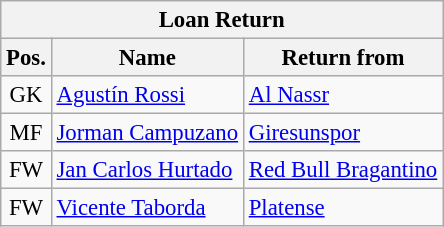<table class="wikitable" style="font-size:95%;">
<tr>
<th colspan="5">Loan Return</th>
</tr>
<tr>
<th>Pos.</th>
<th>Name</th>
<th>Return from</th>
</tr>
<tr>
<td align="center">GK</td>
<td> <a href='#'>Agustín Rossi</a></td>
<td> <a href='#'>Al Nassr</a></td>
</tr>
<tr>
<td align="center">MF</td>
<td> <a href='#'>Jorman Campuzano</a></td>
<td> <a href='#'>Giresunspor</a></td>
</tr>
<tr>
<td align="center">FW</td>
<td> <a href='#'>Jan Carlos Hurtado</a></td>
<td> <a href='#'>Red Bull Bragantino</a></td>
</tr>
<tr>
<td align="center">FW</td>
<td> <a href='#'>Vicente Taborda</a></td>
<td> <a href='#'>Platense</a></td>
</tr>
</table>
